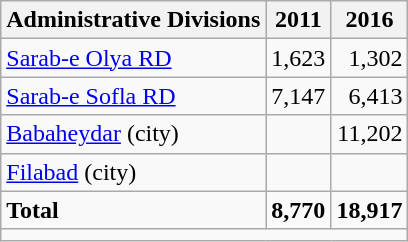<table class="wikitable">
<tr>
<th>Administrative Divisions</th>
<th>2011</th>
<th>2016</th>
</tr>
<tr>
<td><a href='#'>Sarab-e Olya RD</a></td>
<td style="text-align: right;">1,623</td>
<td style="text-align: right;">1,302</td>
</tr>
<tr>
<td><a href='#'>Sarab-e Sofla RD</a></td>
<td style="text-align: right;">7,147</td>
<td style="text-align: right;">6,413</td>
</tr>
<tr>
<td><a href='#'>Babaheydar</a> (city)</td>
<td style="text-align: right;"></td>
<td style="text-align: right;">11,202</td>
</tr>
<tr>
<td><a href='#'>Filabad</a> (city)</td>
<td style="text-align: right;"></td>
<td style="text-align: right;"></td>
</tr>
<tr>
<td><strong>Total</strong></td>
<td style="text-align: right;"><strong>8,770</strong></td>
<td style="text-align: right;"><strong>18,917</strong></td>
</tr>
<tr>
<td colspan=3></td>
</tr>
</table>
